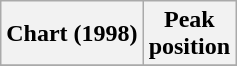<table class="wikitable plainrowheaders" style="text-align:center">
<tr>
<th scope="col">Chart (1998)</th>
<th scope="col">Peak<br>position</th>
</tr>
<tr>
</tr>
</table>
